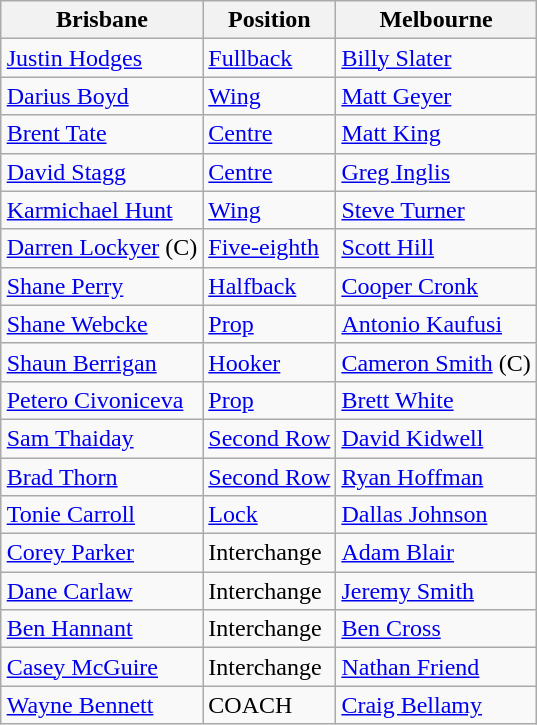<table class="wikitable" align="right">
<tr>
<th>Brisbane</th>
<th>Position</th>
<th>Melbourne</th>
</tr>
<tr>
<td><a href='#'>Justin Hodges</a></td>
<td><a href='#'>Fullback</a></td>
<td><a href='#'>Billy Slater</a></td>
</tr>
<tr>
<td><a href='#'>Darius Boyd</a></td>
<td><a href='#'>Wing</a></td>
<td><a href='#'>Matt Geyer</a></td>
</tr>
<tr>
<td><a href='#'>Brent Tate</a></td>
<td><a href='#'>Centre</a></td>
<td><a href='#'>Matt King</a></td>
</tr>
<tr>
<td><a href='#'>David Stagg</a></td>
<td><a href='#'>Centre</a></td>
<td><a href='#'>Greg Inglis</a></td>
</tr>
<tr>
<td><a href='#'>Karmichael Hunt</a></td>
<td><a href='#'>Wing</a></td>
<td><a href='#'>Steve Turner</a></td>
</tr>
<tr>
<td><a href='#'>Darren Lockyer</a> (C)</td>
<td><a href='#'>Five-eighth</a></td>
<td><a href='#'>Scott Hill</a></td>
</tr>
<tr>
<td><a href='#'>Shane Perry</a></td>
<td><a href='#'>Halfback</a></td>
<td><a href='#'>Cooper Cronk</a></td>
</tr>
<tr>
<td><a href='#'>Shane Webcke</a></td>
<td><a href='#'>Prop</a></td>
<td><a href='#'>Antonio Kaufusi</a></td>
</tr>
<tr>
<td><a href='#'>Shaun Berrigan</a></td>
<td><a href='#'>Hooker</a></td>
<td><a href='#'>Cameron Smith</a> (C)</td>
</tr>
<tr>
<td><a href='#'>Petero Civoniceva</a></td>
<td><a href='#'>Prop</a></td>
<td><a href='#'>Brett White</a></td>
</tr>
<tr>
<td><a href='#'>Sam Thaiday</a></td>
<td><a href='#'>Second Row</a></td>
<td><a href='#'>David Kidwell</a></td>
</tr>
<tr>
<td><a href='#'>Brad Thorn</a></td>
<td><a href='#'>Second Row</a></td>
<td><a href='#'>Ryan Hoffman</a></td>
</tr>
<tr>
<td><a href='#'>Tonie Carroll</a></td>
<td><a href='#'>Lock</a></td>
<td><a href='#'>Dallas Johnson</a></td>
</tr>
<tr>
<td><a href='#'>Corey Parker</a></td>
<td>Interchange</td>
<td><a href='#'>Adam Blair</a></td>
</tr>
<tr>
<td><a href='#'>Dane Carlaw</a></td>
<td>Interchange</td>
<td><a href='#'>Jeremy Smith</a></td>
</tr>
<tr>
<td><a href='#'>Ben Hannant</a></td>
<td>Interchange</td>
<td><a href='#'>Ben Cross</a></td>
</tr>
<tr>
<td><a href='#'>Casey McGuire</a></td>
<td>Interchange</td>
<td><a href='#'>Nathan Friend</a></td>
</tr>
<tr>
<td><a href='#'>Wayne Bennett</a></td>
<td>COACH</td>
<td><a href='#'>Craig Bellamy</a></td>
</tr>
</table>
